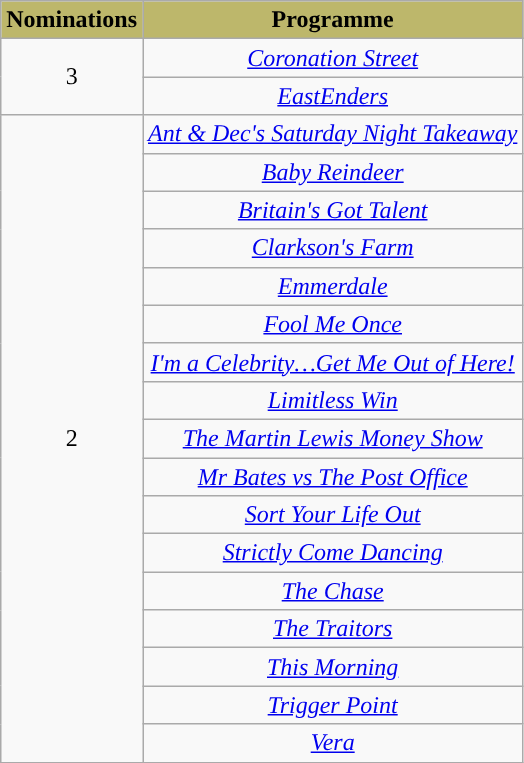<table class="wikitable" style="text-align:center;">
<tr>
<th style="background:#BDB76B;">Nominations</th>
<th style="background:#BDB76B;">Programme</th>
</tr>
<tr>
<td rowspan="2">3</td>
<td><em><a href='#'>Coronation Street</a></em></td>
</tr>
<tr>
<td><em><a href='#'>EastEnders</a></em></td>
</tr>
<tr>
<td rowspan="17">2</td>
<td><em><a href='#'>Ant & Dec's Saturday Night Takeaway</a></em></td>
</tr>
<tr>
<td><em><a href='#'>Baby Reindeer</a></em></td>
</tr>
<tr>
<td><em><a href='#'>Britain's Got Talent</a></em></td>
</tr>
<tr>
<td><em><a href='#'>Clarkson's Farm</a></em></td>
</tr>
<tr>
<td><em><a href='#'>Emmerdale</a></em></td>
</tr>
<tr>
<td><em><a href='#'>Fool Me Once</a></em></td>
</tr>
<tr>
<td><em><a href='#'>I'm a Celebrity…Get Me Out of Here!</a></em></td>
</tr>
<tr>
<td><em><a href='#'>Limitless Win</a></em></td>
</tr>
<tr>
<td><em><a href='#'>The Martin Lewis Money Show</a></em></td>
</tr>
<tr>
<td><em><a href='#'>Mr Bates vs The Post Office</a></em></td>
</tr>
<tr>
<td><em><a href='#'>Sort Your Life Out</a></em></td>
</tr>
<tr>
<td><em><a href='#'>Strictly Come Dancing</a></em></td>
</tr>
<tr>
<td><em><a href='#'>The Chase</a></em></td>
</tr>
<tr>
<td><em><a href='#'>The Traitors</a></em></td>
</tr>
<tr>
<td><em><a href='#'>This Morning</a></em></td>
</tr>
<tr>
<td><em><a href='#'>Trigger Point</a></em></td>
</tr>
<tr>
<td><em><a href='#'>Vera</a></em></td>
</tr>
</table>
